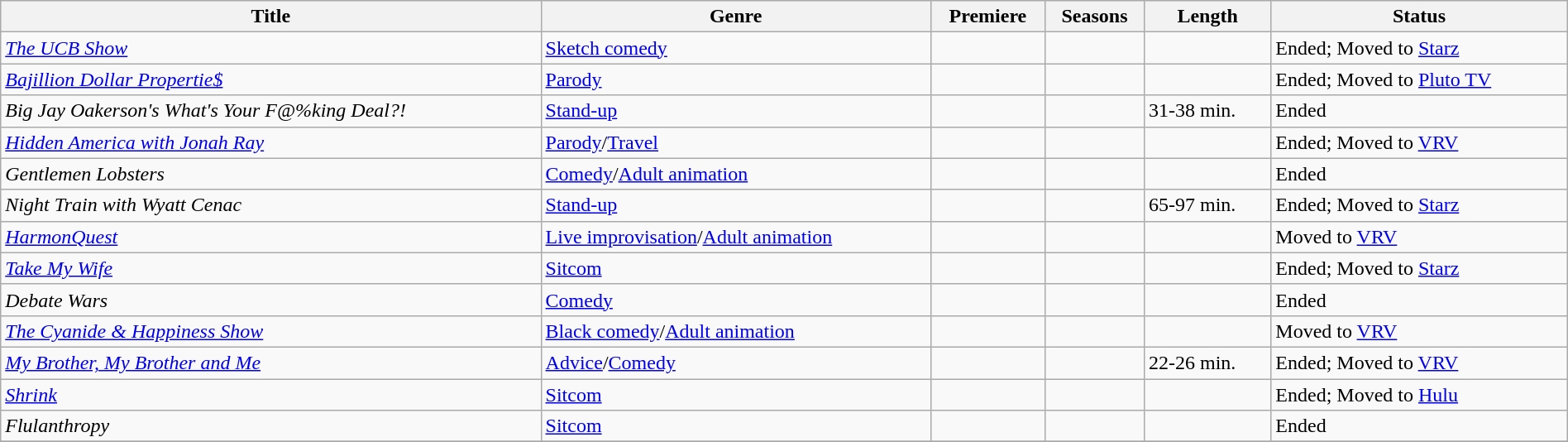<table class="wikitable sortable" style="width:100%;">
<tr>
<th>Title</th>
<th>Genre</th>
<th>Premiere</th>
<th>Seasons</th>
<th>Length</th>
<th>Status</th>
</tr>
<tr>
<td><em><a href='#'>The UCB Show</a></em></td>
<td><a href='#'>Sketch comedy</a></td>
<td></td>
<td></td>
<td></td>
<td>Ended; Moved to <a href='#'>Starz</a></td>
</tr>
<tr>
<td><em><a href='#'>Bajillion Dollar Propertie$</a></em></td>
<td><a href='#'>Parody</a></td>
<td></td>
<td></td>
<td></td>
<td>Ended; Moved to <a href='#'>Pluto TV</a></td>
</tr>
<tr>
<td><em>Big Jay Oakerson's What's Your F@%king Deal?!</em></td>
<td><a href='#'>Stand-up</a></td>
<td></td>
<td></td>
<td>31-38 min.</td>
<td>Ended</td>
</tr>
<tr>
<td><em><a href='#'>Hidden America with Jonah Ray</a></em></td>
<td><a href='#'>Parody</a>/<a href='#'>Travel</a></td>
<td></td>
<td></td>
<td></td>
<td>Ended; Moved to <a href='#'>VRV</a></td>
</tr>
<tr>
<td><em>Gentlemen Lobsters</em></td>
<td><a href='#'>Comedy</a>/<a href='#'>Adult animation</a></td>
<td></td>
<td></td>
<td></td>
<td>Ended</td>
</tr>
<tr>
<td><em>Night Train with Wyatt Cenac</em></td>
<td><a href='#'>Stand-up</a></td>
<td></td>
<td></td>
<td>65-97 min.</td>
<td>Ended; Moved to <a href='#'>Starz</a></td>
</tr>
<tr>
<td><em><a href='#'>HarmonQuest</a></em></td>
<td><a href='#'>Live improvisation</a>/<a href='#'>Adult animation</a></td>
<td></td>
<td></td>
<td></td>
<td>Moved to <a href='#'>VRV</a></td>
</tr>
<tr>
<td><em><a href='#'>Take My Wife</a></em></td>
<td><a href='#'>Sitcom</a></td>
<td></td>
<td></td>
<td></td>
<td>Ended; Moved to <a href='#'>Starz</a></td>
</tr>
<tr>
<td><em>Debate Wars</em></td>
<td><a href='#'>Comedy</a></td>
<td></td>
<td></td>
<td></td>
<td>Ended</td>
</tr>
<tr>
<td><em><a href='#'>The Cyanide & Happiness Show</a></em></td>
<td><a href='#'>Black comedy</a>/<a href='#'>Adult animation</a></td>
<td></td>
<td></td>
<td></td>
<td>Moved to <a href='#'>VRV</a></td>
</tr>
<tr>
<td><em><a href='#'>My Brother, My Brother and Me</a></em></td>
<td><a href='#'>Advice</a>/<a href='#'>Comedy</a></td>
<td></td>
<td></td>
<td>22-26 min.</td>
<td>Ended; Moved to <a href='#'>VRV</a></td>
</tr>
<tr>
<td><em><a href='#'>Shrink</a></em></td>
<td><a href='#'>Sitcom</a></td>
<td></td>
<td></td>
<td></td>
<td>Ended; Moved to <a href='#'>Hulu</a></td>
</tr>
<tr>
<td><em>Flulanthropy</em></td>
<td><a href='#'>Sitcom</a></td>
<td></td>
<td></td>
<td></td>
<td>Ended</td>
</tr>
<tr>
</tr>
</table>
